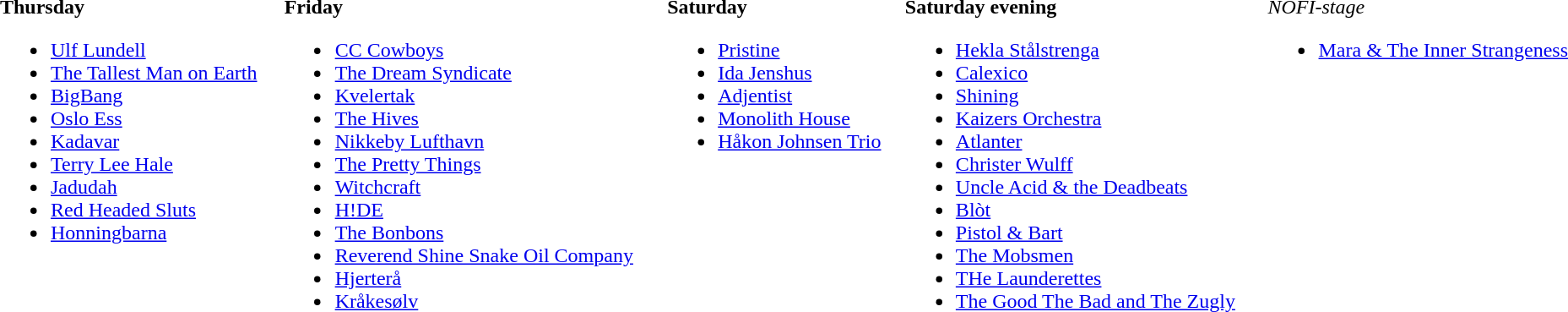<table cellpadding="2" cellspacing="2" border="0" style="width: 100%;">
<tr valign="top">
<td><br><strong>Thursday</strong><ul><li> <a href='#'>Ulf Lundell</a></li><li> <a href='#'>The Tallest Man on Earth</a></li><li> <a href='#'>BigBang</a></li><li> <a href='#'>Oslo Ess</a></li><li> <a href='#'>Kadavar</a></li><li> <a href='#'>Terry Lee Hale</a></li><li> <a href='#'>Jadudah</a></li><li> <a href='#'>Red Headed Sluts</a></li><li> <a href='#'>Honningbarna</a></li></ul></td>
<td><br><strong>Friday</strong><ul><li> <a href='#'>CC Cowboys</a></li><li> <a href='#'>The Dream Syndicate</a></li><li> <a href='#'>Kvelertak</a></li><li> <a href='#'>The Hives</a></li><li> <a href='#'>Nikkeby Lufthavn</a></li><li> <a href='#'>The Pretty Things</a></li><li> <a href='#'>Witchcraft</a></li><li> <a href='#'>H!DE</a></li><li> <a href='#'>The Bonbons</a></li><li> <a href='#'>Reverend Shine Snake Oil Company</a></li><li> <a href='#'>Hjerterå</a></li><li> <a href='#'>Kråkesølv</a></li></ul></td>
<td><br><strong>Saturday</strong><ul><li> <a href='#'>Pristine</a></li><li> <a href='#'>Ida Jenshus</a></li><li> <a href='#'>Adjentist</a></li><li> <a href='#'>Monolith House</a></li><li> <a href='#'>Håkon Johnsen Trio</a></li></ul></td>
<td><br><strong>Saturday evening</strong><ul><li> <a href='#'>Hekla Stålstrenga</a></li><li> <a href='#'>Calexico</a></li><li> <a href='#'>Shining</a></li><li> <a href='#'>Kaizers Orchestra</a></li><li> <a href='#'>Atlanter</a></li><li> <a href='#'>Christer Wulff</a></li><li> <a href='#'>Uncle Acid & the Deadbeats</a></li><li> <a href='#'>Blòt</a></li><li> <a href='#'>Pistol & Bart</a></li><li> <a href='#'>The Mobsmen</a></li><li> <a href='#'>THe Launderettes</a></li><li> <a href='#'>The Good The Bad and The Zugly</a></li></ul></td>
<td><br><em>NOFI-stage</em><ul><li> <a href='#'>Mara & The Inner Strangeness</a></li></ul></td>
</tr>
</table>
